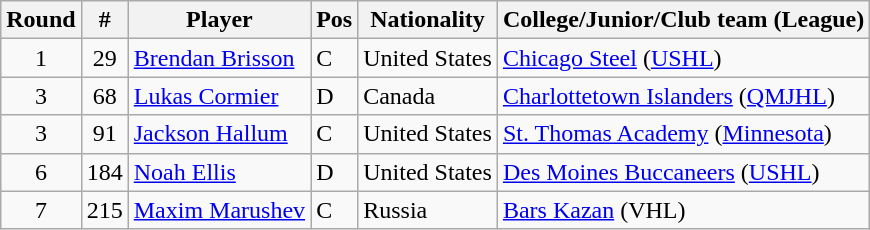<table class="wikitable">
<tr>
<th>Round</th>
<th>#</th>
<th>Player</th>
<th>Pos</th>
<th>Nationality</th>
<th>College/Junior/Club team (League)</th>
</tr>
<tr>
<td style="text-align:center;">1</td>
<td style="text-align:center;">29</td>
<td><a href='#'>Brendan Brisson</a></td>
<td>C</td>
<td> United States</td>
<td><a href='#'>Chicago Steel</a> (<a href='#'>USHL</a>)</td>
</tr>
<tr>
<td style="text-align:center;">3</td>
<td style="text-align:center;">68</td>
<td><a href='#'>Lukas Cormier</a></td>
<td>D</td>
<td> Canada</td>
<td><a href='#'>Charlottetown Islanders</a> (<a href='#'>QMJHL</a>)</td>
</tr>
<tr>
<td style="text-align:center;">3</td>
<td style="text-align:center;">91</td>
<td><a href='#'>Jackson Hallum</a></td>
<td>C</td>
<td> United States</td>
<td><a href='#'>St. Thomas Academy</a> (<a href='#'>Minnesota</a>)</td>
</tr>
<tr>
<td style="text-align:center;">6</td>
<td style="text-align:center;">184</td>
<td><a href='#'>Noah Ellis</a></td>
<td>D</td>
<td> United States</td>
<td><a href='#'>Des Moines Buccaneers</a> (<a href='#'>USHL</a>)</td>
</tr>
<tr>
<td style="text-align:center;">7</td>
<td style="text-align:center;">215</td>
<td><a href='#'>Maxim Marushev</a></td>
<td>C</td>
<td> Russia</td>
<td><a href='#'>Bars Kazan</a> (VHL)</td>
</tr>
</table>
